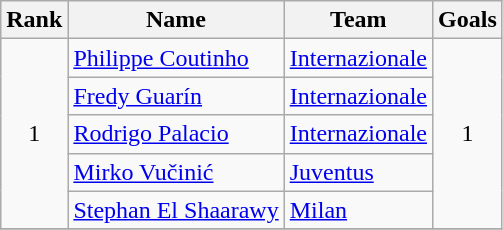<table class="wikitable" style="text-align: center;">
<tr>
<th>Rank</th>
<th>Name</th>
<th>Team</th>
<th>Goals</th>
</tr>
<tr>
<td rowspan=5>1</td>
<td align="left"> <a href='#'>Philippe Coutinho</a></td>
<td align="left"> <a href='#'>Internazionale</a></td>
<td rowspan="5">1</td>
</tr>
<tr>
<td align="left"> <a href='#'>Fredy Guarín</a></td>
<td align="left"> <a href='#'>Internazionale</a></td>
</tr>
<tr>
<td align="left"> <a href='#'>Rodrigo Palacio</a></td>
<td align="left"> <a href='#'>Internazionale</a></td>
</tr>
<tr>
<td align="left"> <a href='#'>Mirko Vučinić</a></td>
<td align="left"> <a href='#'>Juventus</a></td>
</tr>
<tr>
<td align="left"> <a href='#'>Stephan El Shaarawy</a></td>
<td align="left"> <a href='#'>Milan</a></td>
</tr>
<tr>
</tr>
</table>
